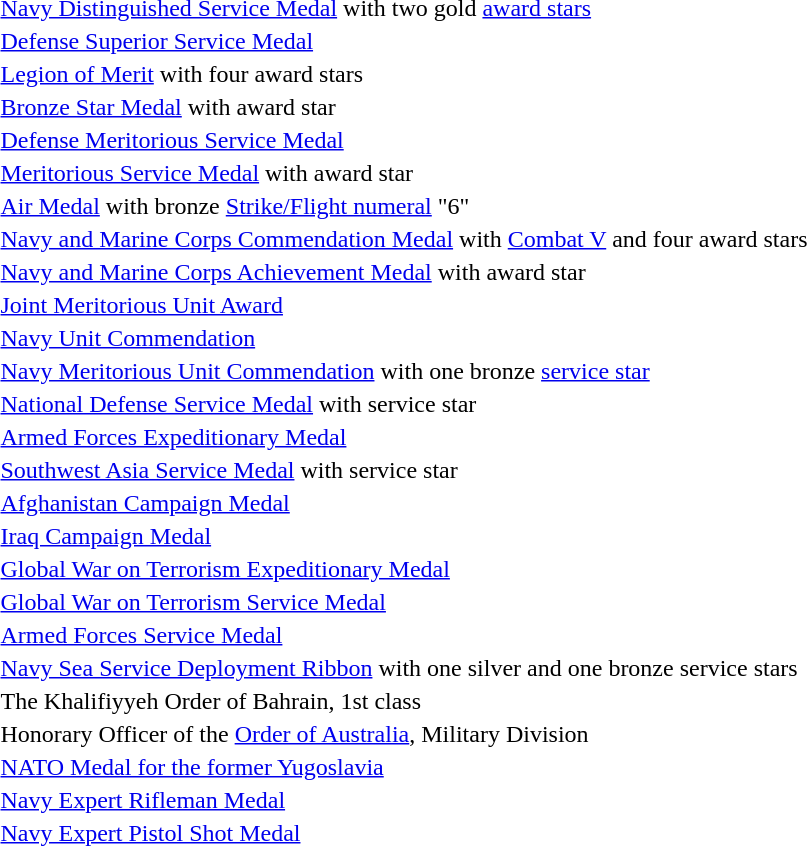<table>
<tr>
<td><span></span><span></span></td>
<td><a href='#'>Navy Distinguished Service Medal</a> with two gold <a href='#'>award stars</a></td>
</tr>
<tr>
<td></td>
<td><a href='#'>Defense Superior Service Medal</a></td>
</tr>
<tr>
<td><span></span><span></span><span></span><span></span></td>
<td><a href='#'>Legion of Merit</a> with four award stars</td>
</tr>
<tr>
<td></td>
<td><a href='#'>Bronze Star Medal</a> with award star</td>
</tr>
<tr>
<td></td>
<td><a href='#'>Defense Meritorious Service Medal</a></td>
</tr>
<tr>
<td></td>
<td><a href='#'>Meritorious Service Medal</a> with award star</td>
</tr>
<tr>
<td><span></span></td>
<td><a href='#'>Air Medal</a> with bronze <a href='#'>Strike/Flight numeral</a> "6"</td>
</tr>
<tr>
<td><span></span><span></span><span></span><span></span><span></span></td>
<td><a href='#'>Navy and Marine Corps Commendation Medal</a> with <a href='#'>Combat V</a> and four award stars</td>
</tr>
<tr>
<td></td>
<td><a href='#'>Navy and Marine Corps Achievement Medal</a> with award star</td>
</tr>
<tr>
<td></td>
<td><a href='#'>Joint Meritorious Unit Award</a></td>
</tr>
<tr>
<td></td>
<td><a href='#'>Navy Unit Commendation</a></td>
</tr>
<tr>
<td></td>
<td><a href='#'>Navy Meritorious Unit Commendation</a> with one bronze <a href='#'>service star</a></td>
</tr>
<tr>
<td></td>
<td><a href='#'>National Defense Service Medal</a> with service star</td>
</tr>
<tr>
<td></td>
<td><a href='#'>Armed Forces Expeditionary Medal</a></td>
</tr>
<tr>
<td></td>
<td><a href='#'>Southwest Asia Service Medal</a> with service star</td>
</tr>
<tr>
<td></td>
<td><a href='#'>Afghanistan Campaign Medal</a></td>
</tr>
<tr>
<td></td>
<td><a href='#'>Iraq Campaign Medal</a></td>
</tr>
<tr>
<td></td>
<td><a href='#'>Global War on Terrorism Expeditionary Medal</a></td>
</tr>
<tr>
<td></td>
<td><a href='#'>Global War on Terrorism Service Medal</a></td>
</tr>
<tr>
<td></td>
<td><a href='#'>Armed Forces Service Medal</a></td>
</tr>
<tr>
<td><span></span><span></span></td>
<td><a href='#'>Navy Sea Service Deployment Ribbon</a> with one silver and one bronze service stars</td>
</tr>
<tr>
<td></td>
<td>The Khalifiyyeh Order of Bahrain, 1st class</td>
</tr>
<tr>
<td></td>
<td>Honorary Officer of the <a href='#'>Order of Australia</a>, Military Division</td>
</tr>
<tr>
<td></td>
<td><a href='#'>NATO Medal for the former Yugoslavia</a></td>
</tr>
<tr>
<td></td>
<td><a href='#'>Navy Expert Rifleman Medal</a></td>
</tr>
<tr>
<td></td>
<td><a href='#'>Navy Expert Pistol Shot Medal</a></td>
</tr>
</table>
